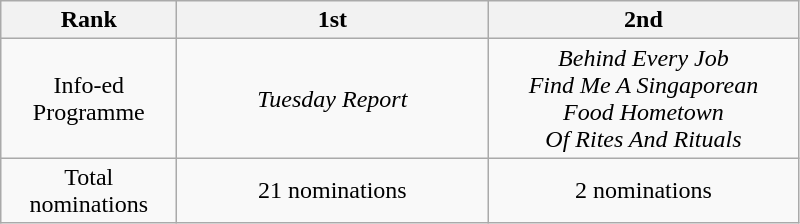<table class="wikitable" border="1">
<tr>
<th width="110">Rank</th>
<th width="200">1st</th>
<th width="200">2nd</th>
</tr>
<tr align=center>
<td>Info-ed Programme</td>
<td><em>Tuesday Report</em></td>
<td><em>Behind Every Job</em> <br> <em>Find Me A Singaporean</em> <br> <em>Food Hometown</em> <br> <em>Of Rites And Rituals</em></td>
</tr>
<tr align=center>
<td>Total nominations</td>
<td>21 nominations</td>
<td>2 nominations</td>
</tr>
</table>
